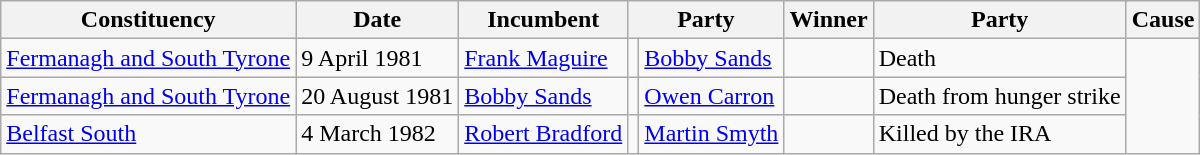<table class="wikitable">
<tr>
<th>Constituency</th>
<th>Date</th>
<th>Incumbent</th>
<th colspan=2>Party</th>
<th>Winner</th>
<th colspan=2>Party</th>
<th>Cause</th>
</tr>
<tr>
<td><a href='#'>Fermanagh and South Tyrone</a></td>
<td>9 April 1981</td>
<td><a href='#'>Frank Maguire</a></td>
<td></td>
<td><a href='#'>Bobby Sands</a></td>
<td></td>
<td>Death</td>
</tr>
<tr>
<td><a href='#'>Fermanagh and South Tyrone</a></td>
<td>20 August 1981</td>
<td><a href='#'>Bobby Sands</a></td>
<td></td>
<td><a href='#'>Owen Carron</a></td>
<td></td>
<td>Death from hunger strike</td>
</tr>
<tr>
<td><a href='#'>Belfast South</a></td>
<td>4 March 1982</td>
<td><a href='#'>Robert Bradford</a></td>
<td></td>
<td><a href='#'>Martin Smyth</a></td>
<td></td>
<td>Killed by the IRA</td>
</tr>
</table>
